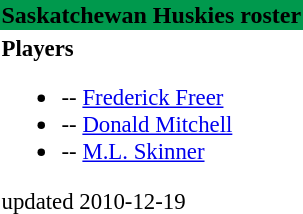<table class="toccolours" style="text-align: left;">
<tr>
<th colspan="7" style="background-color: #00994D;color:black;text-align:center;">Saskatchewan Huskies roster</th>
</tr>
<tr>
<td style="font-size: 95%;" valign="top"><strong>Players</strong><br><ul><li>-- <a href='#'>Frederick Freer</a></li><li>-- <a href='#'>Donald Mitchell</a></li><li>-- <a href='#'>M.L. Skinner</a></li></ul><span></span> updated 2010-12-19<br></td>
</tr>
<tr>
</tr>
</table>
